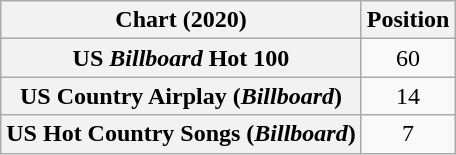<table class="wikitable sortable plainrowheaders" style="text-align:center">
<tr>
<th scope="col">Chart (2020)</th>
<th scope="col">Position</th>
</tr>
<tr>
<th scope="row">US <em>Billboard</em> Hot 100</th>
<td>60</td>
</tr>
<tr>
<th scope="row">US Country Airplay (<em>Billboard</em>)</th>
<td>14</td>
</tr>
<tr>
<th scope="row">US Hot Country Songs (<em>Billboard</em>)</th>
<td>7</td>
</tr>
</table>
